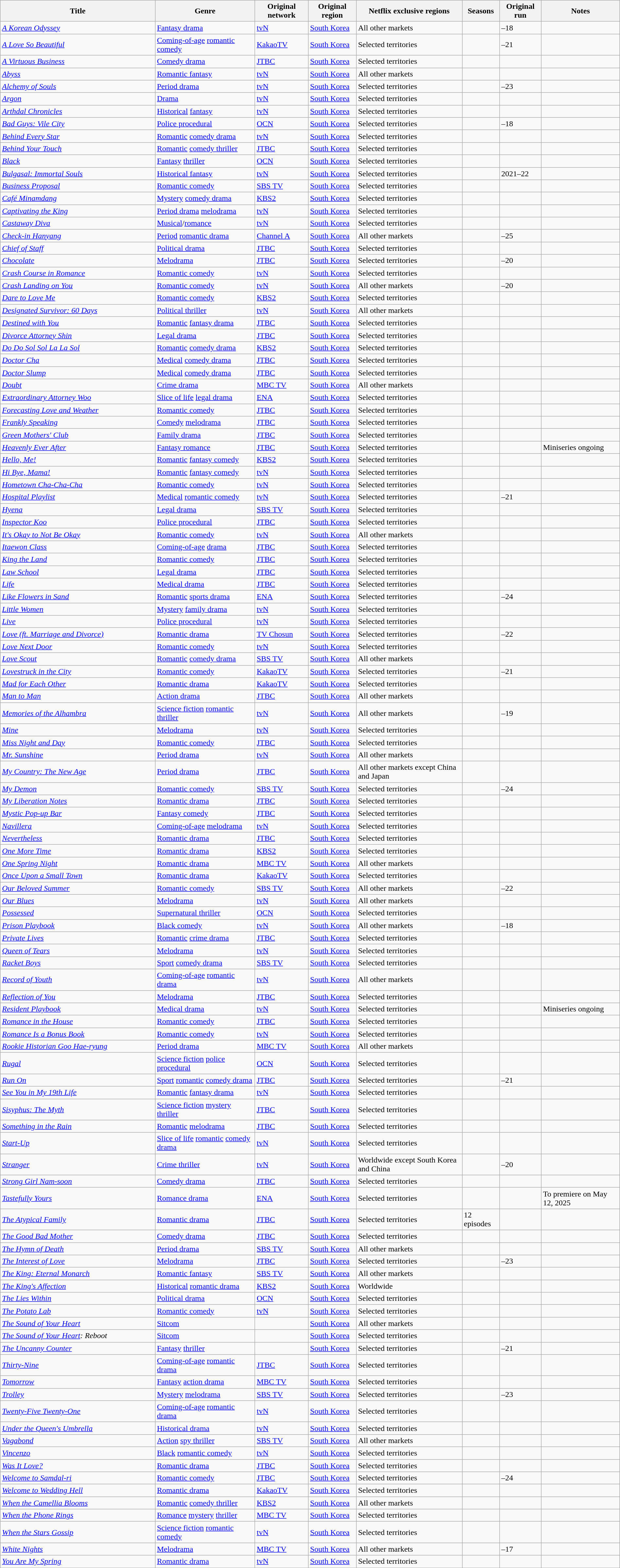<table class="wikitable sortable" style="width:100%">
<tr>
<th scope="col" style="width:25%;">Title</th>
<th>Genre</th>
<th>Original network</th>
<th>Original region</th>
<th>Netflix exclusive regions</th>
<th>Seasons</th>
<th>Original run</th>
<th>Notes</th>
</tr>
<tr>
<td><em><a href='#'>A Korean Odyssey</a></em></td>
<td><a href='#'>Fantasy drama</a></td>
<td><a href='#'>tvN</a></td>
<td><a href='#'>South Korea</a></td>
<td>All other markets</td>
<td></td>
<td>–18</td>
<td></td>
</tr>
<tr>
<td><em><a href='#'>A Love So Beautiful</a></em></td>
<td><a href='#'>Coming-of-age</a> <a href='#'>romantic comedy</a></td>
<td><a href='#'>KakaoTV</a></td>
<td><a href='#'>South Korea</a></td>
<td>Selected territories</td>
<td></td>
<td>–21</td>
<td></td>
</tr>
<tr>
<td><em><a href='#'>A Virtuous Business</a></em></td>
<td><a href='#'>Comedy drama</a></td>
<td><a href='#'>JTBC</a></td>
<td><a href='#'>South Korea</a></td>
<td>Selected territories</td>
<td></td>
<td></td>
<td></td>
</tr>
<tr>
<td><em><a href='#'>Abyss</a></em></td>
<td><a href='#'>Romantic fantasy</a></td>
<td><a href='#'>tvN</a></td>
<td><a href='#'>South Korea</a></td>
<td>All other markets</td>
<td></td>
<td></td>
<td></td>
</tr>
<tr>
<td><em><a href='#'>Alchemy of Souls</a></em></td>
<td><a href='#'>Period drama</a></td>
<td><a href='#'>tvN</a></td>
<td><a href='#'>South Korea</a></td>
<td>Selected territories</td>
<td></td>
<td>–23</td>
<td></td>
</tr>
<tr>
<td><em><a href='#'>Argon</a></em></td>
<td><a href='#'>Drama</a></td>
<td><a href='#'>tvN</a></td>
<td><a href='#'>South Korea</a></td>
<td>Selected territories</td>
<td></td>
<td></td>
<td></td>
</tr>
<tr>
<td><em><a href='#'>Arthdal Chronicles</a></em></td>
<td><a href='#'>Historical</a> <a href='#'>fantasy</a></td>
<td><a href='#'>tvN</a></td>
<td><a href='#'>South Korea</a></td>
<td>Selected territories</td>
<td></td>
<td></td>
<td></td>
</tr>
<tr>
<td><em><a href='#'>Bad Guys: Vile City</a></em></td>
<td><a href='#'>Police procedural</a></td>
<td><a href='#'>OCN</a></td>
<td><a href='#'>South Korea</a></td>
<td>Selected territories</td>
<td></td>
<td>–18</td>
<td></td>
</tr>
<tr>
<td><em><a href='#'>Behind Every Star</a></em></td>
<td><a href='#'>Romantic</a> <a href='#'>comedy drama</a></td>
<td><a href='#'>tvN</a></td>
<td><a href='#'>South Korea</a></td>
<td>Selected territories</td>
<td></td>
<td></td>
<td></td>
</tr>
<tr>
<td><em><a href='#'>Behind Your Touch</a></em></td>
<td><a href='#'>Romantic</a> <a href='#'>comedy thriller</a></td>
<td><a href='#'>JTBC</a></td>
<td><a href='#'>South Korea</a></td>
<td>Selected territories</td>
<td></td>
<td></td>
<td></td>
</tr>
<tr>
<td><em><a href='#'>Black</a></em></td>
<td><a href='#'>Fantasy</a> <a href='#'>thriller</a></td>
<td><a href='#'>OCN</a></td>
<td><a href='#'>South Korea</a></td>
<td>Selected territories</td>
<td></td>
<td></td>
<td></td>
</tr>
<tr>
<td><em><a href='#'>Bulgasal: Immortal Souls</a></em></td>
<td><a href='#'>Historical fantasy</a></td>
<td><a href='#'>tvN</a></td>
<td><a href='#'>South Korea</a></td>
<td>Selected territories</td>
<td></td>
<td>2021–22</td>
<td></td>
</tr>
<tr>
<td><em><a href='#'>Business Proposal</a></em></td>
<td><a href='#'>Romantic comedy</a></td>
<td><a href='#'>SBS TV</a></td>
<td><a href='#'>South Korea</a></td>
<td>Selected territories</td>
<td></td>
<td></td>
<td></td>
</tr>
<tr>
<td><em><a href='#'>Café Minamdang</a></em></td>
<td><a href='#'>Mystery</a> <a href='#'>comedy drama</a></td>
<td><a href='#'>KBS2</a></td>
<td><a href='#'>South Korea</a></td>
<td>Selected territories</td>
<td></td>
<td></td>
<td></td>
</tr>
<tr>
<td><em><a href='#'>Captivating the King</a></em></td>
<td><a href='#'>Period drama</a> <a href='#'>melodrama</a></td>
<td><a href='#'>tvN</a></td>
<td><a href='#'>South Korea</a></td>
<td>Selected territories</td>
<td></td>
<td></td>
<td></td>
</tr>
<tr>
<td><em><a href='#'>Castaway Diva</a></em></td>
<td><a href='#'>Musical</a>/<a href='#'>romance</a></td>
<td><a href='#'>tvN</a></td>
<td><a href='#'>South Korea</a></td>
<td>Selected territories</td>
<td></td>
<td></td>
<td></td>
</tr>
<tr>
<td><em><a href='#'>Check-in Hanyang</a></em></td>
<td><a href='#'>Period</a> <a href='#'>romantic drama</a></td>
<td><a href='#'>Channel A</a></td>
<td><a href='#'>South Korea</a></td>
<td>All other markets</td>
<td></td>
<td>–25</td>
<td></td>
</tr>
<tr>
<td><em><a href='#'>Chief of Staff</a></em></td>
<td><a href='#'>Political drama</a></td>
<td><a href='#'>JTBC</a></td>
<td><a href='#'>South Korea</a></td>
<td>Selected territories</td>
<td></td>
<td></td>
<td></td>
</tr>
<tr>
<td><em><a href='#'>Chocolate</a></em></td>
<td><a href='#'>Melodrama</a></td>
<td><a href='#'>JTBC</a></td>
<td><a href='#'>South Korea</a></td>
<td>Selected territories</td>
<td></td>
<td>–20</td>
<td></td>
</tr>
<tr>
<td><em><a href='#'>Crash Course in Romance</a></em></td>
<td><a href='#'>Romantic comedy</a></td>
<td><a href='#'>tvN</a></td>
<td><a href='#'>South Korea</a></td>
<td>Selected territories</td>
<td></td>
<td></td>
<td></td>
</tr>
<tr>
<td><em><a href='#'>Crash Landing on You</a></em></td>
<td><a href='#'>Romantic comedy</a></td>
<td><a href='#'>tvN</a></td>
<td><a href='#'>South Korea</a></td>
<td>All other markets</td>
<td></td>
<td>–20</td>
<td></td>
</tr>
<tr>
<td><em><a href='#'>Dare to Love Me</a></em></td>
<td><a href='#'>Romantic comedy</a></td>
<td><a href='#'>KBS2</a></td>
<td><a href='#'>South Korea</a></td>
<td>Selected territories</td>
<td></td>
<td></td>
<td></td>
</tr>
<tr>
<td><em><a href='#'>Designated Survivor: 60 Days</a></em></td>
<td><a href='#'>Political thriller</a></td>
<td><a href='#'>tvN</a></td>
<td><a href='#'>South Korea</a></td>
<td>All other markets</td>
<td></td>
<td></td>
<td></td>
</tr>
<tr>
<td><em><a href='#'>Destined with You</a></em></td>
<td><a href='#'>Romantic</a> <a href='#'>fantasy drama</a></td>
<td><a href='#'>JTBC</a></td>
<td><a href='#'>South Korea</a></td>
<td>Selected territories</td>
<td></td>
<td></td>
<td></td>
</tr>
<tr>
<td><em><a href='#'>Divorce Attorney Shin</a></em></td>
<td><a href='#'>Legal drama</a></td>
<td><a href='#'>JTBC</a></td>
<td><a href='#'>South Korea</a></td>
<td>Selected territories</td>
<td></td>
<td></td>
<td></td>
</tr>
<tr>
<td><em><a href='#'>Do Do Sol Sol La La Sol</a></em></td>
<td><a href='#'>Romantic</a> <a href='#'>comedy drama</a></td>
<td><a href='#'>KBS2</a></td>
<td><a href='#'>South Korea</a></td>
<td>Selected territories</td>
<td></td>
<td></td>
<td></td>
</tr>
<tr>
<td><em><a href='#'>Doctor Cha</a></em></td>
<td><a href='#'>Medical</a> <a href='#'>comedy drama</a></td>
<td><a href='#'>JTBC</a></td>
<td><a href='#'>South Korea</a></td>
<td>Selected territories</td>
<td></td>
<td></td>
<td></td>
</tr>
<tr>
<td><em><a href='#'>Doctor Slump</a></em></td>
<td><a href='#'>Medical</a> <a href='#'>comedy drama</a></td>
<td><a href='#'>JTBC</a></td>
<td><a href='#'>South Korea</a></td>
<td>Selected territories</td>
<td></td>
<td></td>
<td></td>
</tr>
<tr>
<td><em><a href='#'>Doubt</a></em></td>
<td><a href='#'>Crime drama</a></td>
<td><a href='#'>MBC TV</a></td>
<td><a href='#'>South Korea</a></td>
<td>All other markets</td>
<td></td>
<td></td>
<td></td>
</tr>
<tr>
<td><em><a href='#'>Extraordinary Attorney Woo</a></em></td>
<td><a href='#'>Slice of life</a> <a href='#'>legal drama</a></td>
<td><a href='#'>ENA</a></td>
<td><a href='#'>South Korea</a></td>
<td>Selected territories</td>
<td></td>
<td></td>
<td></td>
</tr>
<tr>
<td><em><a href='#'>Forecasting Love and Weather</a></em></td>
<td><a href='#'>Romantic comedy</a></td>
<td><a href='#'>JTBC</a></td>
<td><a href='#'>South Korea</a></td>
<td>Selected territories</td>
<td></td>
<td></td>
<td></td>
</tr>
<tr>
<td><em><a href='#'>Frankly Speaking</a></em></td>
<td><a href='#'>Comedy</a> <a href='#'>melodrama</a></td>
<td><a href='#'>JTBC</a></td>
<td><a href='#'>South Korea</a></td>
<td>Selected territories</td>
<td></td>
<td></td>
<td></td>
</tr>
<tr>
<td><em><a href='#'>Green Mothers' Club</a></em></td>
<td><a href='#'>Family drama</a></td>
<td><a href='#'>JTBC</a></td>
<td><a href='#'>South Korea</a></td>
<td>Selected territories</td>
<td></td>
<td></td>
<td></td>
</tr>
<tr>
<td><em><a href='#'>Heavenly Ever After</a></em></td>
<td><a href='#'>Fantasy romance</a></td>
<td><a href='#'>JTBC</a></td>
<td><a href='#'>South Korea</a></td>
<td>Selected territories</td>
<td></td>
<td></td>
<td>Miniseries ongoing</td>
</tr>
<tr>
<td><em><a href='#'>Hello, Me!</a></em></td>
<td><a href='#'>Romantic</a> <a href='#'>fantasy comedy</a></td>
<td><a href='#'>KBS2</a></td>
<td><a href='#'>South Korea</a></td>
<td>Selected territories</td>
<td></td>
<td></td>
<td></td>
</tr>
<tr>
<td><em><a href='#'>Hi Bye, Mama!</a></em></td>
<td><a href='#'>Romantic</a> <a href='#'>fantasy comedy</a></td>
<td><a href='#'>tvN</a></td>
<td><a href='#'>South Korea</a></td>
<td>Selected territories</td>
<td></td>
<td></td>
<td></td>
</tr>
<tr>
<td><em><a href='#'>Hometown Cha-Cha-Cha</a></em></td>
<td><a href='#'>Romantic comedy</a></td>
<td><a href='#'>tvN</a></td>
<td><a href='#'>South Korea</a></td>
<td>Selected territories</td>
<td></td>
<td></td>
<td></td>
</tr>
<tr>
<td><em><a href='#'>Hospital Playlist</a></em></td>
<td><a href='#'>Medical</a> <a href='#'>romantic comedy</a></td>
<td><a href='#'>tvN</a></td>
<td><a href='#'>South Korea</a></td>
<td>Selected territories</td>
<td></td>
<td>–21</td>
<td></td>
</tr>
<tr>
<td><em><a href='#'>Hyena</a></em></td>
<td><a href='#'>Legal drama</a></td>
<td><a href='#'>SBS TV</a></td>
<td><a href='#'>South Korea</a></td>
<td>Selected territories</td>
<td></td>
<td></td>
<td></td>
</tr>
<tr>
<td><em><a href='#'>Inspector Koo</a></em></td>
<td><a href='#'>Police procedural</a></td>
<td><a href='#'>JTBC</a></td>
<td><a href='#'>South Korea</a></td>
<td>Selected territories</td>
<td></td>
<td></td>
<td></td>
</tr>
<tr>
<td><em><a href='#'>It's Okay to Not Be Okay</a></em></td>
<td><a href='#'>Romantic comedy</a></td>
<td><a href='#'>tvN</a></td>
<td><a href='#'>South Korea</a></td>
<td>All other markets</td>
<td></td>
<td></td>
<td></td>
</tr>
<tr>
<td><em><a href='#'>Itaewon Class</a></em></td>
<td><a href='#'>Coming-of-age</a> <a href='#'>drama</a></td>
<td><a href='#'>JTBC</a></td>
<td><a href='#'>South Korea</a></td>
<td>Selected territories</td>
<td></td>
<td></td>
<td></td>
</tr>
<tr>
<td><em><a href='#'>King the Land</a></em></td>
<td><a href='#'>Romantic comedy</a></td>
<td><a href='#'>JTBC</a></td>
<td><a href='#'>South Korea</a></td>
<td>Selected territories</td>
<td></td>
<td></td>
<td></td>
</tr>
<tr>
<td><em><a href='#'>Law School</a></em></td>
<td><a href='#'>Legal drama</a></td>
<td><a href='#'>JTBC</a></td>
<td><a href='#'>South Korea</a></td>
<td>Selected territories</td>
<td></td>
<td></td>
<td></td>
</tr>
<tr>
<td><em><a href='#'>Life</a></em></td>
<td><a href='#'>Medical drama</a></td>
<td><a href='#'>JTBC</a></td>
<td><a href='#'>South Korea</a></td>
<td>Selected territories</td>
<td></td>
<td></td>
<td></td>
</tr>
<tr>
<td><em><a href='#'>Like Flowers in Sand</a></em></td>
<td><a href='#'>Romantic</a> <a href='#'>sports drama</a></td>
<td><a href='#'>ENA</a></td>
<td><a href='#'>South Korea</a></td>
<td>Selected territories</td>
<td></td>
<td>–24</td>
<td></td>
</tr>
<tr>
<td><em><a href='#'>Little Women</a></em></td>
<td><a href='#'>Mystery</a> <a href='#'>family drama</a></td>
<td><a href='#'>tvN</a></td>
<td><a href='#'>South Korea</a></td>
<td>Selected territories</td>
<td></td>
<td></td>
<td></td>
</tr>
<tr>
<td><em><a href='#'>Live</a></em></td>
<td><a href='#'>Police procedural</a></td>
<td><a href='#'>tvN</a></td>
<td><a href='#'>South Korea</a></td>
<td>Selected territories</td>
<td></td>
<td></td>
<td></td>
</tr>
<tr>
<td><em><a href='#'>Love (ft. Marriage and Divorce)</a></em></td>
<td><a href='#'>Romantic drama</a></td>
<td><a href='#'>TV Chosun</a></td>
<td><a href='#'>South Korea</a></td>
<td>Selected territories</td>
<td></td>
<td>–22</td>
<td></td>
</tr>
<tr>
<td><em><a href='#'>Love Next Door</a></em></td>
<td><a href='#'>Romantic comedy</a></td>
<td><a href='#'>tvN</a></td>
<td><a href='#'>South Korea</a></td>
<td>Selected territories</td>
<td></td>
<td></td>
<td></td>
</tr>
<tr>
<td><em><a href='#'>Love Scout</a></em></td>
<td><a href='#'>Romantic</a> <a href='#'>comedy drama</a></td>
<td><a href='#'>SBS TV</a></td>
<td><a href='#'>South Korea</a></td>
<td>All other markets</td>
<td></td>
<td></td>
<td></td>
</tr>
<tr>
<td><em><a href='#'>Lovestruck in the City</a></em></td>
<td><a href='#'>Romantic comedy</a></td>
<td><a href='#'>KakaoTV</a></td>
<td><a href='#'>South Korea</a></td>
<td>Selected territories</td>
<td></td>
<td>–21</td>
<td></td>
</tr>
<tr>
<td><em><a href='#'>Mad for Each Other</a></em></td>
<td><a href='#'>Romantic drama</a></td>
<td><a href='#'>KakaoTV</a></td>
<td><a href='#'>South Korea</a></td>
<td>Selected territories</td>
<td></td>
<td></td>
<td></td>
</tr>
<tr>
<td><em><a href='#'>Man to Man</a></em></td>
<td><a href='#'>Action drama</a></td>
<td><a href='#'>JTBC</a></td>
<td><a href='#'>South Korea</a></td>
<td>All other markets</td>
<td></td>
<td></td>
<td></td>
</tr>
<tr>
<td><em><a href='#'>Memories of the Alhambra</a></em></td>
<td><a href='#'>Science fiction</a> <a href='#'>romantic thriller</a></td>
<td><a href='#'>tvN</a></td>
<td><a href='#'>South Korea</a></td>
<td>All other markets</td>
<td></td>
<td>–19</td>
<td></td>
</tr>
<tr>
<td><em><a href='#'>Mine</a></em></td>
<td><a href='#'>Melodrama</a></td>
<td><a href='#'>tvN</a></td>
<td><a href='#'>South Korea</a></td>
<td>Selected territories</td>
<td></td>
<td></td>
<td></td>
</tr>
<tr>
<td><em><a href='#'>Miss Night and Day</a></em></td>
<td><a href='#'>Romantic comedy</a></td>
<td><a href='#'>JTBC</a></td>
<td><a href='#'>South Korea</a></td>
<td>Selected territories</td>
<td></td>
<td></td>
<td></td>
</tr>
<tr>
<td><em><a href='#'>Mr. Sunshine</a></em></td>
<td><a href='#'>Period drama</a></td>
<td><a href='#'>tvN</a></td>
<td><a href='#'>South Korea</a></td>
<td>All other markets</td>
<td></td>
<td></td>
<td></td>
</tr>
<tr>
<td><em><a href='#'>My Country: The New Age</a></em></td>
<td><a href='#'>Period drama</a></td>
<td><a href='#'>JTBC</a></td>
<td><a href='#'>South Korea</a></td>
<td>All other markets except China and Japan</td>
<td></td>
<td></td>
<td></td>
</tr>
<tr>
<td><em><a href='#'>My Demon</a></em></td>
<td><a href='#'>Romantic comedy</a></td>
<td><a href='#'>SBS TV</a></td>
<td><a href='#'>South Korea</a></td>
<td>Selected territories</td>
<td></td>
<td>–24</td>
<td></td>
</tr>
<tr>
<td><em><a href='#'>My Liberation Notes</a></em></td>
<td><a href='#'>Romantic drama</a></td>
<td><a href='#'>JTBC</a></td>
<td><a href='#'>South Korea</a></td>
<td>Selected territories</td>
<td></td>
<td></td>
<td></td>
</tr>
<tr>
<td><em><a href='#'>Mystic Pop-up Bar</a></em></td>
<td><a href='#'>Fantasy comedy</a></td>
<td><a href='#'>JTBC</a></td>
<td><a href='#'>South Korea</a></td>
<td>Selected territories</td>
<td></td>
<td></td>
<td></td>
</tr>
<tr>
<td><em><a href='#'>Navillera</a></em></td>
<td><a href='#'>Coming-of-age</a> <a href='#'>melodrama</a></td>
<td><a href='#'>tvN</a></td>
<td><a href='#'>South Korea</a></td>
<td>Selected territories</td>
<td></td>
<td></td>
<td></td>
</tr>
<tr>
<td><em><a href='#'>Nevertheless</a></em></td>
<td><a href='#'>Romantic drama</a></td>
<td><a href='#'>JTBC</a></td>
<td><a href='#'>South Korea</a></td>
<td>Selected territories</td>
<td></td>
<td></td>
<td></td>
</tr>
<tr>
<td><em><a href='#'>One More Time</a></em></td>
<td><a href='#'>Romantic drama</a></td>
<td><a href='#'>KBS2</a></td>
<td><a href='#'>South Korea</a></td>
<td>Selected territories</td>
<td></td>
<td></td>
<td></td>
</tr>
<tr>
<td><em><a href='#'>One Spring Night</a></em></td>
<td><a href='#'>Romantic drama</a></td>
<td><a href='#'>MBC TV</a></td>
<td><a href='#'>South Korea</a></td>
<td>All other markets</td>
<td></td>
<td></td>
<td></td>
</tr>
<tr>
<td><em><a href='#'>Once Upon a Small Town</a></em></td>
<td><a href='#'>Romantic drama</a></td>
<td><a href='#'>KakaoTV</a></td>
<td><a href='#'>South Korea</a></td>
<td>Selected territories</td>
<td></td>
<td></td>
<td></td>
</tr>
<tr>
<td><em><a href='#'>Our Beloved Summer</a></em></td>
<td><a href='#'>Romantic comedy</a></td>
<td><a href='#'>SBS TV</a></td>
<td><a href='#'>South Korea</a></td>
<td>All other markets</td>
<td></td>
<td>–22</td>
<td></td>
</tr>
<tr>
<td><em><a href='#'>Our Blues</a></em></td>
<td><a href='#'>Melodrama</a></td>
<td><a href='#'>tvN</a></td>
<td><a href='#'>South Korea</a></td>
<td>All other markets</td>
<td></td>
<td></td>
<td></td>
</tr>
<tr>
<td><em><a href='#'>Possessed</a></em></td>
<td><a href='#'>Supernatural thriller</a></td>
<td><a href='#'>OCN</a></td>
<td><a href='#'>South Korea</a></td>
<td>Selected territories</td>
<td></td>
<td></td>
<td></td>
</tr>
<tr>
<td><em><a href='#'>Prison Playbook</a></em></td>
<td><a href='#'>Black comedy</a></td>
<td><a href='#'>tvN</a></td>
<td><a href='#'>South Korea</a></td>
<td>All other markets</td>
<td></td>
<td>–18</td>
<td></td>
</tr>
<tr>
<td><em><a href='#'>Private Lives</a></em></td>
<td><a href='#'>Romantic</a> <a href='#'>crime drama</a></td>
<td><a href='#'>JTBC</a></td>
<td><a href='#'>South Korea</a></td>
<td>Selected territories</td>
<td></td>
<td></td>
<td></td>
</tr>
<tr>
<td><em><a href='#'>Queen of Tears</a></em></td>
<td><a href='#'>Melodrama</a></td>
<td><a href='#'>tvN</a></td>
<td><a href='#'>South Korea</a></td>
<td>Selected territories</td>
<td></td>
<td></td>
<td></td>
</tr>
<tr>
<td><em><a href='#'>Racket Boys</a></em></td>
<td><a href='#'>Sport</a> <a href='#'>comedy drama</a></td>
<td><a href='#'>SBS TV</a></td>
<td><a href='#'>South Korea</a></td>
<td>Selected territories</td>
<td></td>
<td></td>
<td></td>
</tr>
<tr>
<td><em><a href='#'>Record of Youth</a></em></td>
<td><a href='#'>Coming-of-age</a> <a href='#'>romantic drama</a></td>
<td><a href='#'>tvN</a></td>
<td><a href='#'>South Korea</a></td>
<td>All other markets</td>
<td></td>
<td></td>
<td></td>
</tr>
<tr>
<td><em><a href='#'>Reflection of You</a></em></td>
<td><a href='#'>Melodrama</a></td>
<td><a href='#'>JTBC</a></td>
<td><a href='#'>South Korea</a></td>
<td>Selected territories</td>
<td></td>
<td></td>
<td></td>
</tr>
<tr>
<td><em><a href='#'>Resident Playbook</a></em></td>
<td><a href='#'>Medical drama</a></td>
<td><a href='#'>tvN</a></td>
<td><a href='#'>South Korea</a></td>
<td>Selected territories</td>
<td></td>
<td></td>
<td>Miniseries ongoing</td>
</tr>
<tr>
<td><em><a href='#'>Romance in the House</a></em></td>
<td><a href='#'>Romantic comedy</a></td>
<td><a href='#'>JTBC</a></td>
<td><a href='#'>South Korea</a></td>
<td>Selected territories</td>
<td></td>
<td></td>
<td></td>
</tr>
<tr>
<td><em><a href='#'>Romance Is a Bonus Book</a></em></td>
<td><a href='#'>Romantic comedy</a></td>
<td><a href='#'>tvN</a></td>
<td><a href='#'>South Korea</a></td>
<td>Selected territories</td>
<td></td>
<td></td>
<td></td>
</tr>
<tr>
<td><em><a href='#'>Rookie Historian Goo Hae-ryung</a></em></td>
<td><a href='#'>Period drama</a></td>
<td><a href='#'>MBC TV</a></td>
<td><a href='#'>South Korea</a></td>
<td>All other markets</td>
<td></td>
<td></td>
<td></td>
</tr>
<tr>
<td><em><a href='#'>Rugal</a></em></td>
<td><a href='#'>Science fiction</a> <a href='#'>police procedural</a></td>
<td><a href='#'>OCN</a></td>
<td><a href='#'>South Korea</a></td>
<td>Selected territories</td>
<td></td>
<td></td>
<td></td>
</tr>
<tr>
<td><em><a href='#'>Run On</a></em></td>
<td><a href='#'>Sport</a> <a href='#'>romantic</a> <a href='#'>comedy drama</a></td>
<td><a href='#'>JTBC</a></td>
<td><a href='#'>South Korea</a></td>
<td>Selected territories</td>
<td></td>
<td>–21</td>
<td></td>
</tr>
<tr>
<td><em><a href='#'>See You in My 19th Life</a></em></td>
<td><a href='#'>Romantic</a> <a href='#'>fantasy drama</a></td>
<td><a href='#'>tvN</a></td>
<td><a href='#'>South Korea</a></td>
<td>Selected territories</td>
<td></td>
<td></td>
<td></td>
</tr>
<tr>
<td><em><a href='#'>Sisyphus: The Myth</a></em></td>
<td><a href='#'>Science fiction</a> <a href='#'>mystery thriller</a></td>
<td><a href='#'>JTBC</a></td>
<td><a href='#'>South Korea</a></td>
<td>Selected territories</td>
<td></td>
<td></td>
<td></td>
</tr>
<tr>
<td><em><a href='#'>Something in the Rain</a></em></td>
<td><a href='#'>Romantic</a> <a href='#'>melodrama</a></td>
<td><a href='#'>JTBC</a></td>
<td><a href='#'>South Korea</a></td>
<td>Selected territories</td>
<td></td>
<td></td>
<td></td>
</tr>
<tr>
<td><em><a href='#'>Start-Up</a></em></td>
<td><a href='#'>Slice of life</a> <a href='#'>romantic</a> <a href='#'>comedy drama</a></td>
<td><a href='#'>tvN</a></td>
<td><a href='#'>South Korea</a></td>
<td>Selected territories</td>
<td></td>
<td></td>
<td></td>
</tr>
<tr>
<td><em><a href='#'>Stranger</a></em></td>
<td><a href='#'>Crime thriller</a></td>
<td><a href='#'>tvN</a></td>
<td><a href='#'>South Korea</a></td>
<td>Worldwide except South Korea and China</td>
<td></td>
<td>–20</td>
<td></td>
</tr>
<tr>
<td><em><a href='#'>Strong Girl Nam-soon</a></em></td>
<td><a href='#'>Comedy drama</a></td>
<td><a href='#'>JTBC</a></td>
<td><a href='#'>South Korea</a></td>
<td>Selected territories</td>
<td></td>
<td></td>
<td></td>
</tr>
<tr>
<td><em><a href='#'>Tastefully Yours</a></em></td>
<td><a href='#'>Romance drama</a></td>
<td><a href='#'>ENA</a></td>
<td><a href='#'>South Korea</a></td>
<td>Selected territories</td>
<td></td>
<td></td>
<td>To premiere on May 12, 2025</td>
</tr>
<tr>
<td><em><a href='#'>The Atypical Family</a></em></td>
<td><a href='#'>Romantic drama</a></td>
<td><a href='#'>JTBC</a></td>
<td><a href='#'>South Korea</a></td>
<td>Selected territories</td>
<td>12 episodes</td>
<td></td>
<td></td>
</tr>
<tr>
<td><em><a href='#'>The Good Bad Mother</a></em></td>
<td><a href='#'>Comedy drama</a></td>
<td><a href='#'>JTBC</a></td>
<td><a href='#'>South Korea</a></td>
<td>Selected territories</td>
<td></td>
<td></td>
<td></td>
</tr>
<tr>
<td><em><a href='#'>The Hymn of Death</a></em></td>
<td><a href='#'>Period drama</a></td>
<td><a href='#'>SBS TV</a></td>
<td><a href='#'>South Korea</a></td>
<td>All other markets</td>
<td></td>
<td></td>
<td></td>
</tr>
<tr>
<td><em><a href='#'>The Interest of Love</a></em></td>
<td><a href='#'>Melodrama</a></td>
<td><a href='#'>JTBC</a></td>
<td><a href='#'>South Korea</a></td>
<td>Selected territories</td>
<td></td>
<td>–23</td>
<td></td>
</tr>
<tr>
<td><em><a href='#'>The King: Eternal Monarch</a></em></td>
<td><a href='#'>Romantic fantasy</a></td>
<td><a href='#'>SBS TV</a></td>
<td><a href='#'>South Korea</a></td>
<td>All other markets</td>
<td></td>
<td></td>
<td></td>
</tr>
<tr>
<td><em><a href='#'>The King's Affection</a></em></td>
<td><a href='#'>Historical</a> <a href='#'>romantic drama</a></td>
<td><a href='#'>KBS2</a></td>
<td><a href='#'>South Korea</a></td>
<td>Worldwide</td>
<td></td>
<td></td>
<td></td>
</tr>
<tr>
<td><em><a href='#'>The Lies Within</a></em></td>
<td><a href='#'>Political drama</a></td>
<td><a href='#'>OCN</a></td>
<td><a href='#'>South Korea</a></td>
<td>Selected territories</td>
<td></td>
<td></td>
<td></td>
</tr>
<tr>
<td><em><a href='#'>The Potato Lab</a></em></td>
<td><a href='#'>Romantic comedy</a></td>
<td><a href='#'>tvN</a></td>
<td><a href='#'>South Korea</a></td>
<td>Selected territories</td>
<td></td>
<td></td>
<td></td>
</tr>
<tr>
<td><em><a href='#'>The Sound of Your Heart</a></em></td>
<td><a href='#'>Sitcom</a></td>
<td></td>
<td><a href='#'>South Korea</a></td>
<td>All other markets</td>
<td></td>
<td></td>
<td></td>
</tr>
<tr>
<td><em><a href='#'>The Sound of Your Heart</a>: Reboot</em></td>
<td><a href='#'>Sitcom</a></td>
<td></td>
<td><a href='#'>South Korea</a></td>
<td>Selected territories</td>
<td></td>
<td></td>
<td></td>
</tr>
<tr>
<td><em><a href='#'>The Uncanny Counter</a></em></td>
<td><a href='#'>Fantasy</a> <a href='#'>thriller</a></td>
<td></td>
<td><a href='#'>South Korea</a></td>
<td>Selected territories</td>
<td></td>
<td>–21</td>
<td></td>
</tr>
<tr>
<td><em><a href='#'>Thirty-Nine</a></em></td>
<td><a href='#'>Coming-of-age</a> <a href='#'>romantic drama</a></td>
<td><a href='#'>JTBC</a></td>
<td><a href='#'>South Korea</a></td>
<td>Selected territories</td>
<td></td>
<td></td>
<td></td>
</tr>
<tr>
<td><em><a href='#'>Tomorrow</a></em></td>
<td><a href='#'>Fantasy</a> <a href='#'>action drama</a></td>
<td><a href='#'>MBC TV</a></td>
<td><a href='#'>South Korea</a></td>
<td>Selected territories</td>
<td></td>
<td></td>
<td></td>
</tr>
<tr>
<td><em><a href='#'>Trolley</a></em></td>
<td><a href='#'>Mystery</a> <a href='#'>melodrama</a></td>
<td><a href='#'>SBS TV</a></td>
<td><a href='#'>South Korea</a></td>
<td>Selected territories</td>
<td></td>
<td>–23</td>
<td></td>
</tr>
<tr>
<td><em><a href='#'>Twenty-Five Twenty-One</a></em></td>
<td><a href='#'>Coming-of-age</a> <a href='#'>romantic drama</a></td>
<td><a href='#'>tvN</a></td>
<td><a href='#'>South Korea</a></td>
<td>Selected territories</td>
<td></td>
<td></td>
<td></td>
</tr>
<tr>
<td><em><a href='#'>Under the Queen's Umbrella</a></em></td>
<td><a href='#'>Historical drama</a></td>
<td><a href='#'>tvN</a></td>
<td><a href='#'>South Korea</a></td>
<td>Selected territories</td>
<td></td>
<td></td>
<td></td>
</tr>
<tr>
<td><em><a href='#'>Vagabond</a></em></td>
<td><a href='#'>Action</a> <a href='#'>spy thriller</a></td>
<td><a href='#'>SBS TV</a></td>
<td><a href='#'>South Korea</a></td>
<td>All other markets</td>
<td></td>
<td></td>
<td></td>
</tr>
<tr>
<td><em><a href='#'>Vincenzo</a></em></td>
<td><a href='#'>Black</a> <a href='#'>romantic comedy</a></td>
<td><a href='#'>tvN</a></td>
<td><a href='#'>South Korea</a></td>
<td>Selected territories</td>
<td></td>
<td></td>
<td></td>
</tr>
<tr>
<td><em><a href='#'>Was It Love?</a></em></td>
<td><a href='#'>Romantic drama</a></td>
<td><a href='#'>JTBC</a></td>
<td><a href='#'>South Korea</a></td>
<td>Selected territories</td>
<td></td>
<td></td>
<td></td>
</tr>
<tr>
<td><em><a href='#'>Welcome to Samdal-ri</a></em></td>
<td><a href='#'>Romantic comedy</a></td>
<td><a href='#'>JTBC</a></td>
<td><a href='#'>South Korea</a></td>
<td>Selected territories</td>
<td></td>
<td>–24</td>
<td></td>
</tr>
<tr>
<td><em><a href='#'>Welcome to Wedding Hell</a></em></td>
<td><a href='#'>Romantic drama</a></td>
<td><a href='#'>KakaoTV</a></td>
<td><a href='#'>South Korea</a></td>
<td>Selected territories</td>
<td></td>
<td></td>
<td></td>
</tr>
<tr>
<td><em><a href='#'>When the Camellia Blooms</a></em></td>
<td><a href='#'>Romantic</a> <a href='#'>comedy thriller</a></td>
<td><a href='#'>KBS2</a></td>
<td><a href='#'>South Korea</a></td>
<td>All other markets</td>
<td></td>
<td></td>
<td></td>
</tr>
<tr>
<td><em><a href='#'>When the Phone Rings</a></em></td>
<td><a href='#'>Romance</a> <a href='#'>mystery</a> <a href='#'>thriller</a></td>
<td><a href='#'>MBC TV</a></td>
<td><a href='#'>South Korea</a></td>
<td>Selected territories</td>
<td></td>
<td></td>
<td></td>
</tr>
<tr>
<td><em><a href='#'>When the Stars Gossip</a></em></td>
<td><a href='#'>Science fiction</a> <a href='#'>romantic comedy</a></td>
<td><a href='#'>tvN</a></td>
<td><a href='#'>South Korea</a></td>
<td>Selected territories</td>
<td></td>
<td></td>
<td></td>
</tr>
<tr>
<td><em><a href='#'>White Nights</a></em></td>
<td><a href='#'>Melodrama</a></td>
<td><a href='#'>MBC TV</a></td>
<td><a href='#'>South Korea</a></td>
<td>All other markets</td>
<td></td>
<td>–17</td>
<td></td>
</tr>
<tr>
<td><em><a href='#'>You Are My Spring</a></em></td>
<td><a href='#'>Romantic drama</a></td>
<td><a href='#'>tvN</a></td>
<td><a href='#'>South Korea</a></td>
<td>Selected territories</td>
<td></td>
<td></td>
<td></td>
</tr>
</table>
